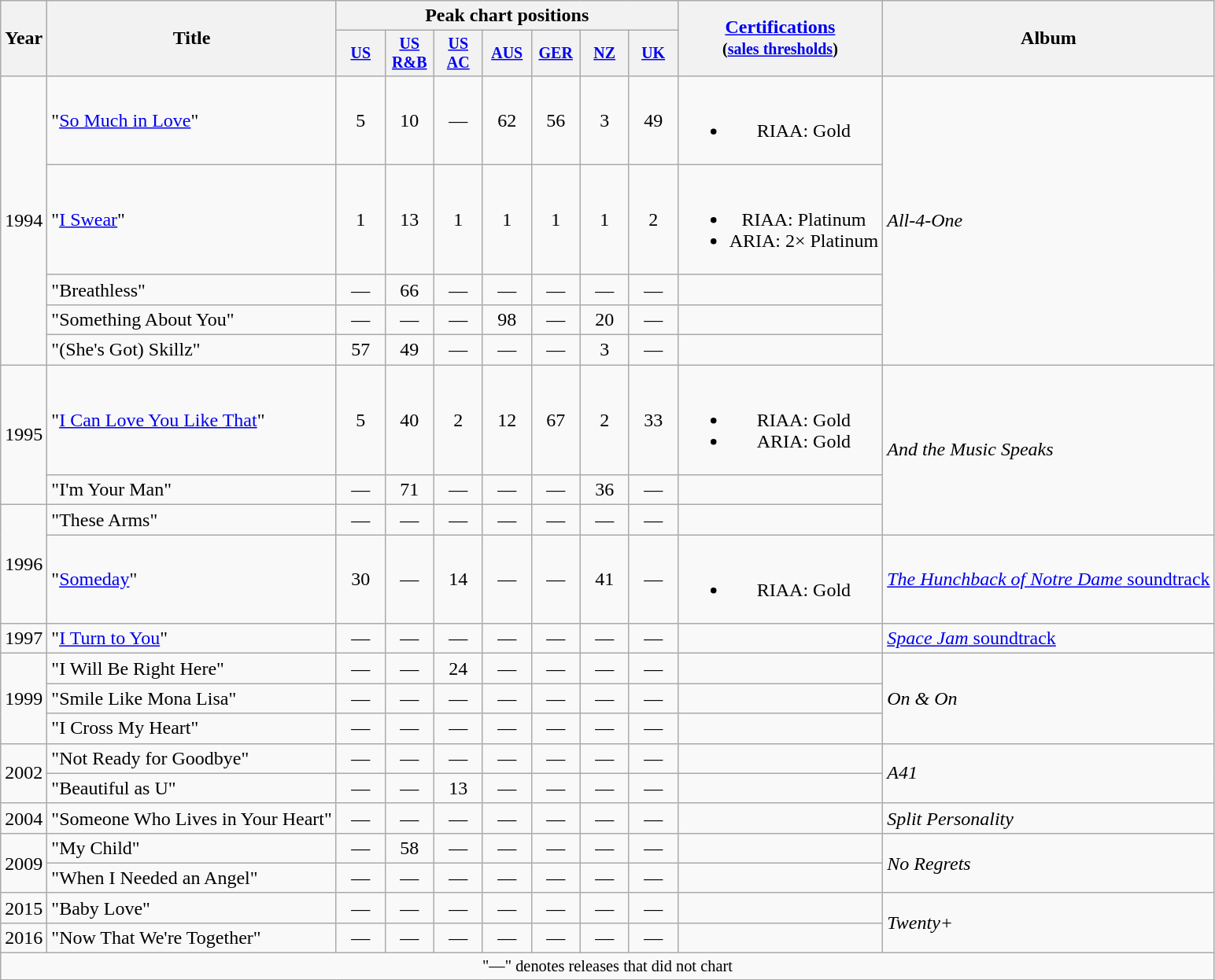<table class="wikitable" style="text-align:center;">
<tr>
<th rowspan="2">Year</th>
<th rowspan="2">Title</th>
<th colspan="7">Peak chart positions</th>
<th rowspan="2"><a href='#'>Certifications</a><br><small>(<a href='#'>sales thresholds</a>)</small></th>
<th rowspan="2">Album</th>
</tr>
<tr style="font-size:smaller;">
<th width="35"><a href='#'>US</a><br></th>
<th width="35"><a href='#'>US R&B</a></th>
<th width="35"><a href='#'>US AC</a></th>
<th width="35"><a href='#'>AUS</a><br></th>
<th width="35"><a href='#'>GER</a><br></th>
<th width="35"><a href='#'>NZ</a><br></th>
<th width="35"><a href='#'>UK</a><br></th>
</tr>
<tr>
<td rowspan="5">1994</td>
<td align="left">"<a href='#'>So Much in Love</a>"</td>
<td>5</td>
<td>10</td>
<td>—</td>
<td>62</td>
<td>56</td>
<td>3</td>
<td>49</td>
<td><br><ul><li>RIAA: Gold</li></ul></td>
<td align="left" rowspan="5"><em>All-4-One</em></td>
</tr>
<tr>
<td align="left">"<a href='#'>I Swear</a>"</td>
<td>1</td>
<td>13</td>
<td>1</td>
<td>1</td>
<td>1</td>
<td>1</td>
<td>2</td>
<td><br><ul><li>RIAA: Platinum</li><li>ARIA: 2× Platinum</li></ul></td>
</tr>
<tr>
<td align="left">"Breathless"</td>
<td>—</td>
<td>66</td>
<td>—</td>
<td>—</td>
<td>—</td>
<td>—</td>
<td>—</td>
<td></td>
</tr>
<tr>
<td align="left">"Something About You"</td>
<td>—</td>
<td>—</td>
<td>—</td>
<td>98</td>
<td>—</td>
<td>20</td>
<td>—</td>
<td></td>
</tr>
<tr>
<td align="left">"(She's Got) Skillz"</td>
<td>57</td>
<td>49</td>
<td>—</td>
<td>—</td>
<td>—</td>
<td>3</td>
<td>—</td>
<td></td>
</tr>
<tr>
<td rowspan="2">1995</td>
<td align="left">"<a href='#'>I Can Love You Like That</a>"</td>
<td>5</td>
<td>40</td>
<td>2</td>
<td>12</td>
<td>67</td>
<td>2</td>
<td>33</td>
<td><br><ul><li>RIAA: Gold</li><li>ARIA: Gold</li></ul></td>
<td align="left" rowspan="3"><em>And the Music Speaks</em></td>
</tr>
<tr>
<td align="left">"I'm Your Man"</td>
<td>—</td>
<td>71</td>
<td>—</td>
<td>—</td>
<td>—</td>
<td>36</td>
<td>—</td>
<td></td>
</tr>
<tr>
<td rowspan="2">1996</td>
<td align="left">"These Arms"</td>
<td>—</td>
<td>—</td>
<td>—</td>
<td>—</td>
<td>—</td>
<td>—</td>
<td>—</td>
<td></td>
</tr>
<tr>
<td align="left">"<a href='#'>Someday</a>"</td>
<td>30</td>
<td>—</td>
<td>14</td>
<td>—</td>
<td>—</td>
<td>41</td>
<td>—</td>
<td><br><ul><li>RIAA: Gold</li></ul></td>
<td align="left"><a href='#'><em>The Hunchback of Notre Dame</em> soundtrack</a></td>
</tr>
<tr>
<td>1997</td>
<td align="left">"<a href='#'>I Turn to You</a>"</td>
<td>—</td>
<td>—</td>
<td>—</td>
<td>—</td>
<td>—</td>
<td>—</td>
<td>—</td>
<td></td>
<td align="left"><a href='#'><em>Space Jam</em> soundtrack</a></td>
</tr>
<tr>
<td rowspan="3">1999</td>
<td align="left">"I Will Be Right Here"</td>
<td>—</td>
<td>—</td>
<td>24</td>
<td>—</td>
<td>—</td>
<td>—</td>
<td>—</td>
<td></td>
<td align="left" rowspan="3"><em>On & On</em></td>
</tr>
<tr>
<td align="left">"Smile Like Mona Lisa"</td>
<td>—</td>
<td>—</td>
<td>—</td>
<td>—</td>
<td>—</td>
<td>—</td>
<td>—</td>
<td></td>
</tr>
<tr>
<td align="left">"I Cross My Heart"</td>
<td>—</td>
<td>—</td>
<td>—</td>
<td>—</td>
<td>—</td>
<td>—</td>
<td>—</td>
<td></td>
</tr>
<tr>
<td rowspan="2">2002</td>
<td align="left">"Not Ready for Goodbye"</td>
<td>—</td>
<td>—</td>
<td>—</td>
<td>—</td>
<td>—</td>
<td>—</td>
<td>—</td>
<td></td>
<td align="left" rowspan="2"><em>A41</em></td>
</tr>
<tr>
<td align="left">"Beautiful as U"</td>
<td>—</td>
<td>—</td>
<td>13</td>
<td>—</td>
<td>—</td>
<td>—</td>
<td>—</td>
<td></td>
</tr>
<tr>
<td>2004</td>
<td align="left">"Someone Who Lives in Your Heart"</td>
<td>—</td>
<td>—</td>
<td>—</td>
<td>—</td>
<td>—</td>
<td>—</td>
<td>—</td>
<td></td>
<td align="left"><em>Split Personality</em></td>
</tr>
<tr>
<td rowspan="2">2009</td>
<td align="left">"My Child"</td>
<td>—</td>
<td>58</td>
<td>—</td>
<td>—</td>
<td>—</td>
<td>—</td>
<td>—</td>
<td></td>
<td align="left" rowspan="2"><em>No Regrets</em></td>
</tr>
<tr>
<td align="left">"When I Needed an Angel"</td>
<td>—</td>
<td>—</td>
<td>—</td>
<td>—</td>
<td>—</td>
<td>—</td>
<td>—</td>
<td></td>
</tr>
<tr>
<td>2015</td>
<td align="left">"Baby Love"</td>
<td>—</td>
<td>—</td>
<td>—</td>
<td>—</td>
<td>—</td>
<td>—</td>
<td>—</td>
<td></td>
<td align="left" rowspan="2"><em>Twenty+</em></td>
</tr>
<tr>
<td>2016</td>
<td align="left">"Now That We're Together"</td>
<td>—</td>
<td>—</td>
<td>—</td>
<td>—</td>
<td>—</td>
<td>—</td>
<td>—</td>
<td></td>
</tr>
<tr>
<td colspan="11" style="font-size:85%">"—" denotes releases that did not chart</td>
</tr>
</table>
